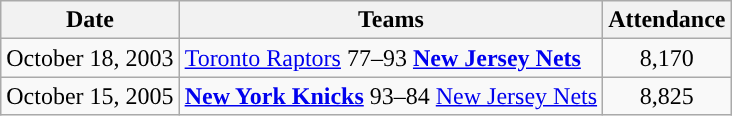<table class="wikitable">
<tr>
<th>Date</th>
<th>Teams</th>
<th>Attendance</th>
</tr>
<tr>
<td>October 18, 2003</td>
<td><a href='#'>Toronto Raptors</a> 77–93 <strong><a href='#'>New Jersey Nets</a></strong></td>
<td align=center>8,170</td>
</tr>
<tr>
<td>October 15, 2005</td>
<td><strong><a href='#'>New York Knicks</a></strong> 93–84 <a href='#'>New Jersey Nets</a></td>
<td align=center>8,825</td>
</tr>
</table>
